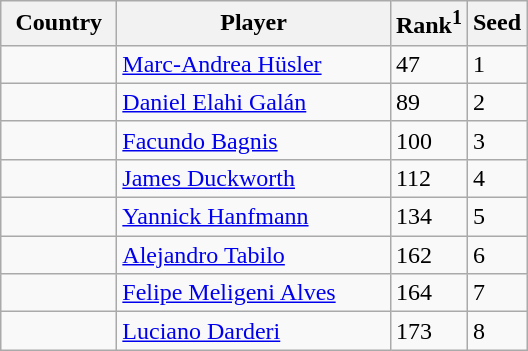<table class="sortable wikitable">
<tr>
<th width="70">Country</th>
<th width="175">Player</th>
<th>Rank<sup>1</sup></th>
<th>Seed</th>
</tr>
<tr>
<td></td>
<td><a href='#'>Marc-Andrea Hüsler</a></td>
<td>47</td>
<td>1</td>
</tr>
<tr>
<td></td>
<td><a href='#'>Daniel Elahi Galán</a></td>
<td>89</td>
<td>2</td>
</tr>
<tr>
<td></td>
<td><a href='#'>Facundo Bagnis</a></td>
<td>100</td>
<td>3</td>
</tr>
<tr>
<td></td>
<td><a href='#'>James Duckworth</a></td>
<td>112</td>
<td>4</td>
</tr>
<tr>
<td></td>
<td><a href='#'>Yannick Hanfmann</a></td>
<td>134</td>
<td>5</td>
</tr>
<tr>
<td></td>
<td><a href='#'>Alejandro Tabilo</a></td>
<td>162</td>
<td>6</td>
</tr>
<tr>
<td></td>
<td><a href='#'>Felipe Meligeni Alves</a></td>
<td>164</td>
<td>7</td>
</tr>
<tr>
<td></td>
<td><a href='#'>Luciano Darderi</a></td>
<td>173</td>
<td>8</td>
</tr>
</table>
